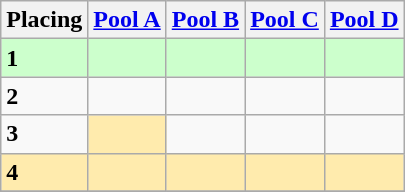<table class=wikitable style="border:1px solid #AAAAAA;">
<tr>
<th>Placing</th>
<th><a href='#'>Pool A</a></th>
<th><a href='#'>Pool B</a></th>
<th><a href='#'>Pool C</a></th>
<th><a href='#'>Pool D</a></th>
</tr>
<tr style="background: #ccffcc;">
<td><strong>1</strong></td>
<td></td>
<td></td>
<td></td>
<td></td>
</tr>
<tr>
<td><strong>2</strong></td>
<td></td>
<td></td>
<td></td>
<td></td>
</tr>
<tr>
<td><strong>3</strong></td>
<td style="background: #ffebad;"></td>
<td></td>
<td></td>
<td></td>
</tr>
<tr style="background: #ffebad;">
<td><strong>4</strong></td>
<td></td>
<td></td>
<td></td>
<td></td>
</tr>
<tr>
</tr>
</table>
